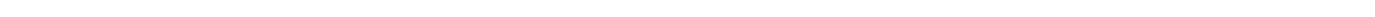<table style="width:88%; text-align:center;">
<tr style="color:white;">
<td style="background:"><strong>1</strong></td>
<td style="background:"><strong>3</strong></td>
<td style="background:"><strong>46</strong></td>
<td style="background:"><strong>1</strong></td>
<td style="background:"><strong>3</strong></td>
<td style="background:"><strong>50</strong></td>
</tr>
</table>
